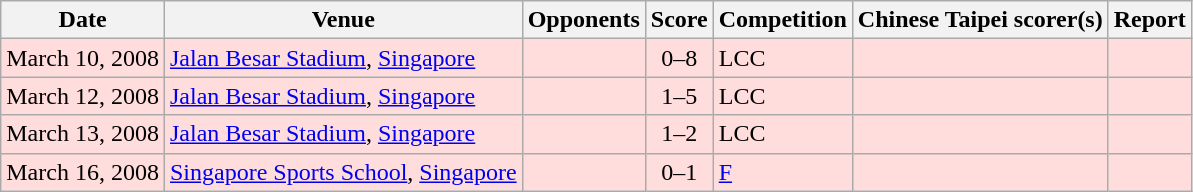<table class="wikitable">
<tr>
<th>Date</th>
<th>Venue</th>
<th>Opponents</th>
<th>Score</th>
<th>Competition</th>
<th>Chinese Taipei scorer(s)</th>
<th>Report</th>
</tr>
<tr style="background: #ffdddd;">
<td>March 10, 2008</td>
<td><a href='#'>Jalan Besar Stadium</a>, <a href='#'>Singapore</a></td>
<td></td>
<td style="text-align: center;">0–8</td>
<td>LCC</td>
<td></td>
<td></td>
</tr>
<tr style="background: #ffdddd;">
<td>March 12, 2008</td>
<td><a href='#'>Jalan Besar Stadium</a>, <a href='#'>Singapore</a></td>
<td></td>
<td style="text-align: center;">1–5</td>
<td>LCC</td>
<td></td>
<td></td>
</tr>
<tr style="background: #ffdddd;">
<td>March 13, 2008</td>
<td><a href='#'>Jalan Besar Stadium</a>, <a href='#'>Singapore</a></td>
<td></td>
<td style="text-align: center;">1–2</td>
<td>LCC</td>
<td></td>
<td></td>
</tr>
<tr style="background: #ffdddd;">
<td>March 16, 2008</td>
<td><a href='#'>Singapore Sports School</a>, <a href='#'>Singapore</a></td>
<td></td>
<td style="text-align: center;">0–1</td>
<td><a href='#'>F</a></td>
<td></td>
<td></td>
</tr>
</table>
